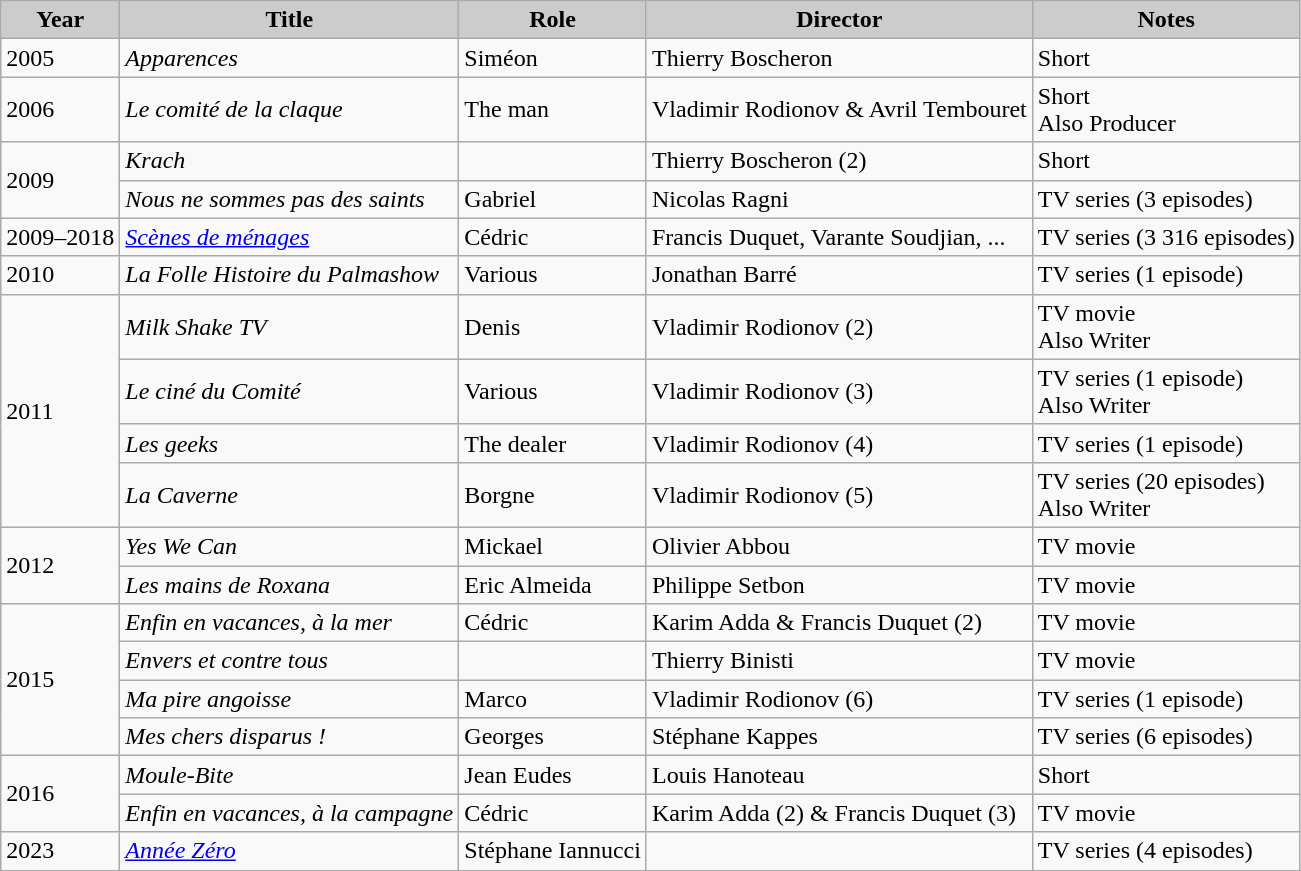<table class="wikitable">
<tr>
<th style="background: #CCCCCC;">Year</th>
<th style="background: #CCCCCC;">Title</th>
<th style="background: #CCCCCC;">Role</th>
<th style="background: #CCCCCC;">Director</th>
<th style="background: #CCCCCC;">Notes</th>
</tr>
<tr>
<td rowspan=1>2005</td>
<td><em>Apparences</em></td>
<td>Siméon</td>
<td>Thierry Boscheron</td>
<td>Short</td>
</tr>
<tr>
<td rowspan=1>2006</td>
<td><em>Le comité de la claque</em></td>
<td>The man</td>
<td>Vladimir Rodionov & Avril Tembouret</td>
<td>Short<br>Also Producer</td>
</tr>
<tr>
<td rowspan=2>2009</td>
<td><em>Krach</em></td>
<td></td>
<td>Thierry Boscheron (2)</td>
<td>Short</td>
</tr>
<tr>
<td><em>Nous ne sommes pas des saints</em></td>
<td>Gabriel</td>
<td>Nicolas Ragni</td>
<td>TV series (3 episodes)</td>
</tr>
<tr>
<td rowspan=1>2009–2018</td>
<td><em><a href='#'>Scènes de ménages</a></em></td>
<td>Cédric</td>
<td>Francis Duquet, Varante Soudjian, ...</td>
<td>TV series (3 316 episodes)</td>
</tr>
<tr>
<td rowspan=1>2010</td>
<td><em>La Folle Histoire du Palmashow</em></td>
<td>Various</td>
<td>Jonathan Barré</td>
<td>TV series (1 episode)</td>
</tr>
<tr>
<td rowspan=4>2011</td>
<td><em>Milk Shake TV</em></td>
<td>Denis</td>
<td>Vladimir Rodionov (2)</td>
<td>TV movie<br>Also Writer</td>
</tr>
<tr>
<td><em>Le ciné du Comité</em></td>
<td>Various</td>
<td>Vladimir Rodionov (3)</td>
<td>TV series (1 episode)<br>Also Writer</td>
</tr>
<tr>
<td><em>Les geeks</em></td>
<td>The dealer</td>
<td>Vladimir Rodionov (4)</td>
<td>TV series (1 episode)</td>
</tr>
<tr>
<td><em>La Caverne</em></td>
<td>Borgne</td>
<td>Vladimir Rodionov (5)</td>
<td>TV series (20 episodes)<br>Also Writer</td>
</tr>
<tr>
<td rowspan=2>2012</td>
<td><em>Yes We Can</em></td>
<td>Mickael</td>
<td>Olivier Abbou</td>
<td>TV movie</td>
</tr>
<tr>
<td><em>Les mains de Roxana</em></td>
<td>Eric Almeida</td>
<td>Philippe Setbon</td>
<td>TV movie</td>
</tr>
<tr>
<td rowspan=4>2015</td>
<td><em>Enfin en vacances, à la mer</em></td>
<td>Cédric</td>
<td>Karim Adda & Francis Duquet (2)</td>
<td>TV movie</td>
</tr>
<tr>
<td><em>Envers et contre tous</em></td>
<td></td>
<td>Thierry Binisti</td>
<td>TV movie</td>
</tr>
<tr>
<td><em>Ma pire angoisse</em></td>
<td>Marco</td>
<td>Vladimir Rodionov (6)</td>
<td>TV series (1 episode)</td>
</tr>
<tr>
<td><em>Mes chers disparus !</em></td>
<td>Georges</td>
<td>Stéphane Kappes</td>
<td>TV series (6 episodes)</td>
</tr>
<tr>
<td rowspan=2>2016</td>
<td><em>Moule-Bite</em></td>
<td>Jean Eudes</td>
<td>Louis Hanoteau</td>
<td>Short</td>
</tr>
<tr>
<td><em>Enfin en vacances, à la campagne</em></td>
<td>Cédric</td>
<td>Karim Adda (2) & Francis Duquet (3)</td>
<td>TV movie</td>
</tr>
<tr>
<td>2023</td>
<td><em><a href='#'>Année Zéro</a></em></td>
<td>Stéphane Iannucci</td>
<td></td>
<td>TV series (4 episodes)</td>
</tr>
<tr>
</tr>
</table>
